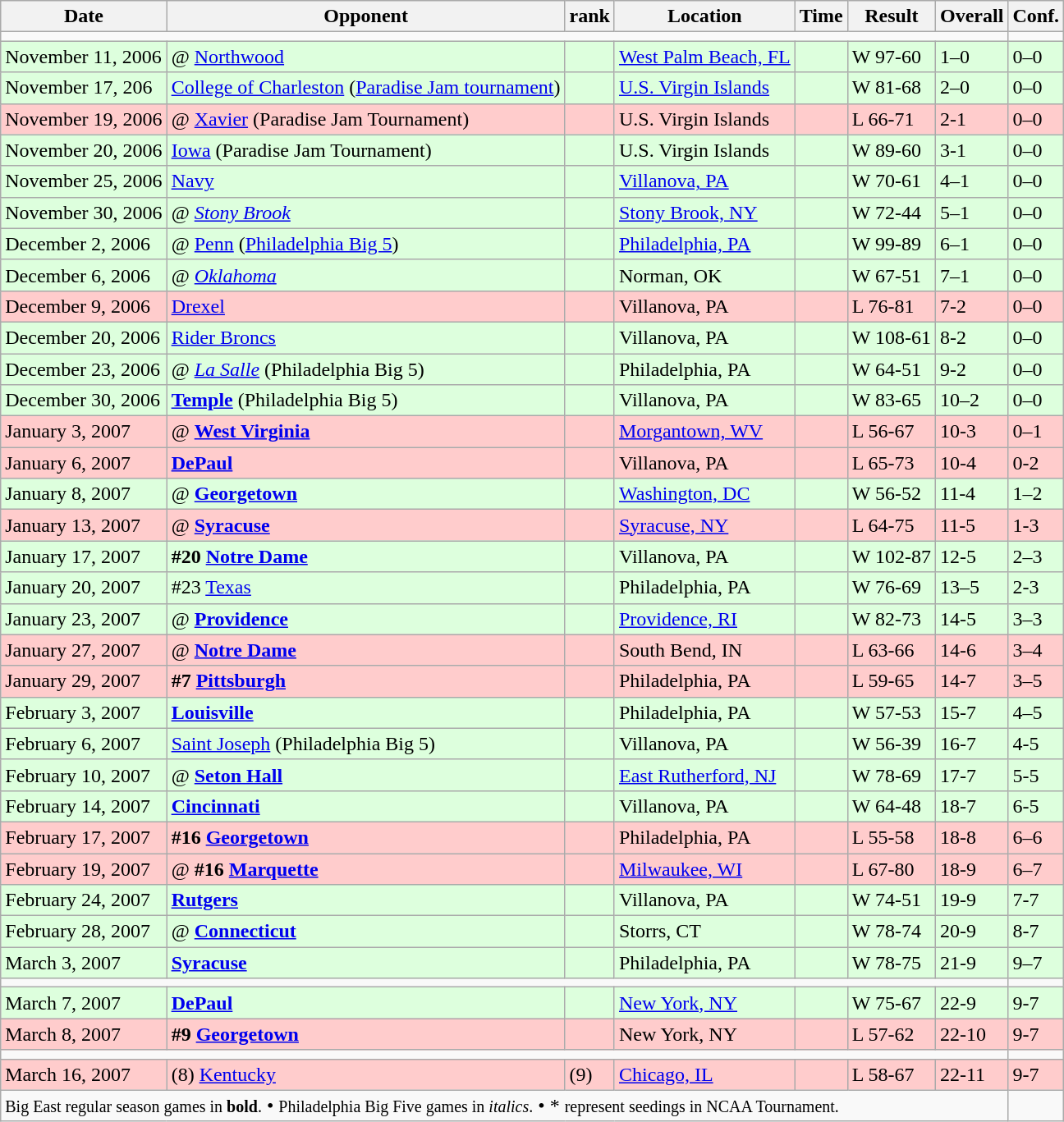<table class="wikitable">
<tr>
<th>Date</th>
<th>Opponent</th>
<th>rank</th>
<th>Location</th>
<th>Time</th>
<th>Result</th>
<th>Overall</th>
<th>Conf.</th>
</tr>
<tr>
<td colspan="7"></td>
</tr>
<tr style="background: #ddffdd;">
<td>November 11, 2006</td>
<td>@ <a href='#'>Northwood</a></td>
<td></td>
<td><a href='#'>West Palm Beach, FL</a></td>
<td></td>
<td>W 97-60</td>
<td>1–0</td>
<td>0–0</td>
</tr>
<tr style="background: #ddffdd;">
<td>November 17, 206</td>
<td><a href='#'>College of Charleston</a> (<a href='#'>Paradise Jam tournament</a>)</td>
<td></td>
<td><a href='#'>U.S. Virgin Islands</a></td>
<td></td>
<td>W 81-68</td>
<td>2–0</td>
<td>0–0</td>
</tr>
<tr style="background: #ffcccc;">
<td>November 19, 2006</td>
<td>@ <a href='#'>Xavier</a> (Paradise Jam Tournament)</td>
<td></td>
<td>U.S. Virgin Islands</td>
<td></td>
<td>L 66-71</td>
<td>2-1</td>
<td>0–0</td>
</tr>
<tr style="background: #ddffdd;">
<td>November 20, 2006</td>
<td><a href='#'>Iowa</a> (Paradise Jam Tournament)</td>
<td></td>
<td>U.S. Virgin Islands</td>
<td></td>
<td>W 89-60</td>
<td>3-1</td>
<td>0–0</td>
</tr>
<tr style="background: #ddffdd;">
<td>November 25, 2006</td>
<td><a href='#'>Navy</a></td>
<td></td>
<td><a href='#'>Villanova, PA</a></td>
<td></td>
<td>W 70-61</td>
<td>4–1</td>
<td>0–0</td>
</tr>
<tr style="background: #ddffdd;">
<td>November 30, 2006</td>
<td>@ <em><a href='#'>Stony Brook</a></em></td>
<td></td>
<td><a href='#'>Stony Brook, NY</a></td>
<td></td>
<td>W 72-44</td>
<td>5–1</td>
<td>0–0</td>
</tr>
<tr style="background: #ddffdd;">
<td>December 2, 2006</td>
<td>@ <a href='#'>Penn</a> (<a href='#'>Philadelphia Big 5</a>)</td>
<td></td>
<td><a href='#'>Philadelphia, PA</a></td>
<td></td>
<td>W 99-89</td>
<td>6–1</td>
<td>0–0</td>
</tr>
<tr style="background: #ddffdd;">
<td>December 6, 2006</td>
<td>@ <em><a href='#'>Oklahoma</a></em></td>
<td></td>
<td>Norman, OK</td>
<td></td>
<td>W 67-51</td>
<td>7–1</td>
<td>0–0</td>
</tr>
<tr style="background: #ffcccc;">
<td>December 9, 2006</td>
<td><a href='#'>Drexel</a></td>
<td></td>
<td>Villanova, PA</td>
<td></td>
<td>L 76-81</td>
<td>7-2</td>
<td>0–0</td>
</tr>
<tr style="background: #ddffdd;">
<td>December 20, 2006</td>
<td><a href='#'>Rider Broncs</a></td>
<td></td>
<td>Villanova, PA</td>
<td></td>
<td>W 108-61</td>
<td>8-2</td>
<td>0–0</td>
</tr>
<tr style="background: #ddffdd;">
<td>December 23, 2006</td>
<td>@ <em><a href='#'>La Salle</a></em> (Philadelphia Big 5)</td>
<td></td>
<td>Philadelphia, PA</td>
<td></td>
<td>W 64-51</td>
<td>9-2</td>
<td>0–0</td>
</tr>
<tr style="background: #ddffdd;">
<td>December 30, 2006</td>
<td><strong><a href='#'>Temple</a></strong> (Philadelphia Big 5)</td>
<td></td>
<td>Villanova, PA</td>
<td></td>
<td>W 83-65</td>
<td>10–2</td>
<td>0–0</td>
</tr>
<tr style="background: #ffcccc;">
<td>January 3, 2007</td>
<td>@ <strong><a href='#'>West Virginia</a></strong></td>
<td></td>
<td><a href='#'>Morgantown, WV</a></td>
<td></td>
<td>L 56-67</td>
<td>10-3</td>
<td>0–1</td>
</tr>
<tr style="background: #ffcccc;">
<td>January 6, 2007</td>
<td><strong><a href='#'>DePaul</a></strong></td>
<td></td>
<td>Villanova, PA</td>
<td></td>
<td>L 65-73</td>
<td>10-4</td>
<td>0-2</td>
</tr>
<tr style="background: #ddffdd;">
<td>January 8, 2007</td>
<td>@ <strong><a href='#'>Georgetown</a></strong></td>
<td></td>
<td><a href='#'>Washington, DC</a></td>
<td></td>
<td>W 56-52</td>
<td>11-4</td>
<td>1–2</td>
</tr>
<tr style="background: #ffcccc;">
<td>January 13, 2007</td>
<td>@ <strong><a href='#'>Syracuse</a></strong></td>
<td></td>
<td><a href='#'>Syracuse, NY</a></td>
<td></td>
<td>L 64-75</td>
<td>11-5</td>
<td>1-3</td>
</tr>
<tr style="background: #ddffdd;">
<td>January 17, 2007</td>
<td><strong>#20 <a href='#'>Notre Dame</a></strong></td>
<td></td>
<td>Villanova, PA</td>
<td></td>
<td>W 102-87</td>
<td>12-5</td>
<td>2–3</td>
</tr>
<tr style="background: #ddffdd;">
<td>January 20, 2007</td>
<td>#23 <a href='#'>Texas</a></td>
<td></td>
<td>Philadelphia, PA</td>
<td></td>
<td>W 76-69</td>
<td>13–5</td>
<td>2-3</td>
</tr>
<tr style="background: #ddffdd;">
<td>January 23, 2007</td>
<td>@ <strong><a href='#'>Providence</a></strong></td>
<td></td>
<td><a href='#'>Providence, RI</a></td>
<td></td>
<td>W 82-73</td>
<td>14-5</td>
<td>3–3</td>
</tr>
<tr style="background: #ffcccc;">
<td>January 27, 2007</td>
<td>@ <strong><a href='#'>Notre Dame</a></strong></td>
<td></td>
<td>South Bend, IN</td>
<td></td>
<td>L 63-66</td>
<td>14-6</td>
<td>3–4</td>
</tr>
<tr style="background: #ffcccc;">
<td>January 29, 2007</td>
<td><strong>#7 <a href='#'>Pittsburgh</a></strong></td>
<td></td>
<td>Philadelphia, PA</td>
<td></td>
<td>L 59-65</td>
<td>14-7</td>
<td>3–5</td>
</tr>
<tr style="background: #ddffdd;">
<td>February 3, 2007</td>
<td><strong><a href='#'>Louisville</a></strong></td>
<td></td>
<td>Philadelphia, PA</td>
<td></td>
<td>W 57-53</td>
<td>15-7</td>
<td>4–5</td>
</tr>
<tr style="background: #ddffdd;">
<td>February 6, 2007</td>
<td><a href='#'>Saint Joseph</a> (Philadelphia Big 5)</td>
<td></td>
<td>Villanova, PA</td>
<td></td>
<td>W 56-39</td>
<td>16-7</td>
<td>4-5</td>
</tr>
<tr style="background: #ddffdd;">
<td>February 10, 2007</td>
<td>@ <strong><a href='#'>Seton Hall</a></strong></td>
<td></td>
<td><a href='#'>East Rutherford, NJ</a></td>
<td></td>
<td>W 78-69</td>
<td>17-7</td>
<td>5-5</td>
</tr>
<tr style="background: #ddffdd;">
<td>February 14, 2007</td>
<td><strong><a href='#'>Cincinnati</a></strong></td>
<td></td>
<td>Villanova, PA</td>
<td></td>
<td>W 64-48</td>
<td>18-7</td>
<td>6-5</td>
</tr>
<tr style="background: #ffcccc;">
<td>February 17, 2007</td>
<td><strong>#16 <a href='#'>Georgetown</a></strong></td>
<td></td>
<td>Philadelphia, PA</td>
<td></td>
<td>L 55-58</td>
<td>18-8</td>
<td>6–6</td>
</tr>
<tr style="background: #ffcccc;">
<td>February 19, 2007</td>
<td>@ <strong>#16 <a href='#'>Marquette</a></strong></td>
<td></td>
<td><a href='#'>Milwaukee, WI</a></td>
<td></td>
<td>L 67-80</td>
<td>18-9</td>
<td>6–7</td>
</tr>
<tr style="background: #ddffdd;">
<td>February 24, 2007</td>
<td><strong><a href='#'>Rutgers</a></strong></td>
<td></td>
<td>Villanova, PA</td>
<td></td>
<td>W 74-51</td>
<td>19-9</td>
<td>7-7</td>
</tr>
<tr style="background: #ddffdd;">
<td>February 28, 2007</td>
<td>@ <strong><a href='#'>Connecticut</a></strong></td>
<td></td>
<td>Storrs, CT</td>
<td></td>
<td>W 78-74</td>
<td>20-9</td>
<td>8-7</td>
</tr>
<tr style="background: #ddffdd;">
<td>March 3, 2007</td>
<td><strong><a href='#'>Syracuse</a></strong></td>
<td></td>
<td>Philadelphia, PA</td>
<td></td>
<td>W 78-75</td>
<td>21-9</td>
<td>9–7</td>
</tr>
<tr>
<td colspan="7"></td>
</tr>
<tr style="background: #ddffdd;">
<td>March 7, 2007</td>
<td><strong><a href='#'>DePaul</a></strong></td>
<td></td>
<td><a href='#'>New York, NY</a></td>
<td></td>
<td>W 75-67</td>
<td>22-9</td>
<td>9-7</td>
</tr>
<tr style="background: #ffcccc;">
<td>March 8, 2007</td>
<td><strong>#9 <a href='#'>Georgetown</a></strong></td>
<td></td>
<td>New York, NY</td>
<td></td>
<td>L 57-62</td>
<td>22-10</td>
<td>9-7</td>
</tr>
<tr>
<td colspan="7"></td>
</tr>
<tr style="background: #ffcccc;">
<td>March 16, 2007</td>
<td>(8) <a href='#'>Kentucky</a></td>
<td>(9)</td>
<td><a href='#'>Chicago, IL</a></td>
<td></td>
<td>L 58-67</td>
<td>22-11</td>
<td>9-7</td>
</tr>
<tr>
<td colspan="7"><small>Big East regular season games in <strong>bold</strong>.</small> • <small>Philadelphia Big Five games in <em>italics</em>.</small> • * <small>represent seedings in NCAA Tournament.</small></td>
</tr>
</table>
